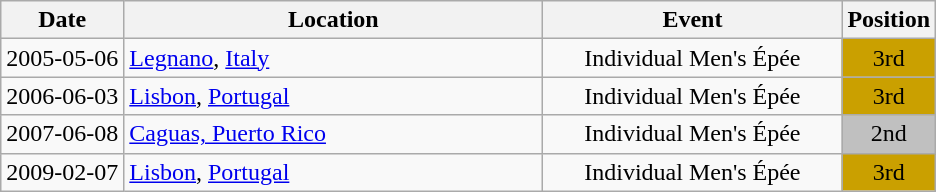<table class="wikitable" style="text-align:center;">
<tr>
<th>Date</th>
<th style="width:17em">Location</th>
<th style="width:12em">Event</th>
<th>Position</th>
</tr>
<tr>
<td>2005-05-06</td>
<td rowspan="1" align="left"> <a href='#'>Legnano</a>, <a href='#'>Italy</a></td>
<td>Individual Men's Épée</td>
<td bgcolor="caramel">3rd</td>
</tr>
<tr>
<td>2006-06-03</td>
<td rowspan="1" align="left"> <a href='#'>Lisbon</a>, <a href='#'>Portugal</a></td>
<td>Individual Men's Épée</td>
<td bgcolor="caramel">3rd</td>
</tr>
<tr>
<td rowspan="1">2007-06-08</td>
<td rowspan="1" align="left"> <a href='#'>Caguas, Puerto Rico</a></td>
<td>Individual Men's Épée</td>
<td bgcolor="silver">2nd</td>
</tr>
<tr>
<td>2009-02-07</td>
<td rowspan="1" align="left"> <a href='#'>Lisbon</a>, <a href='#'>Portugal</a></td>
<td>Individual Men's Épée</td>
<td bgcolor="caramel">3rd</td>
</tr>
</table>
